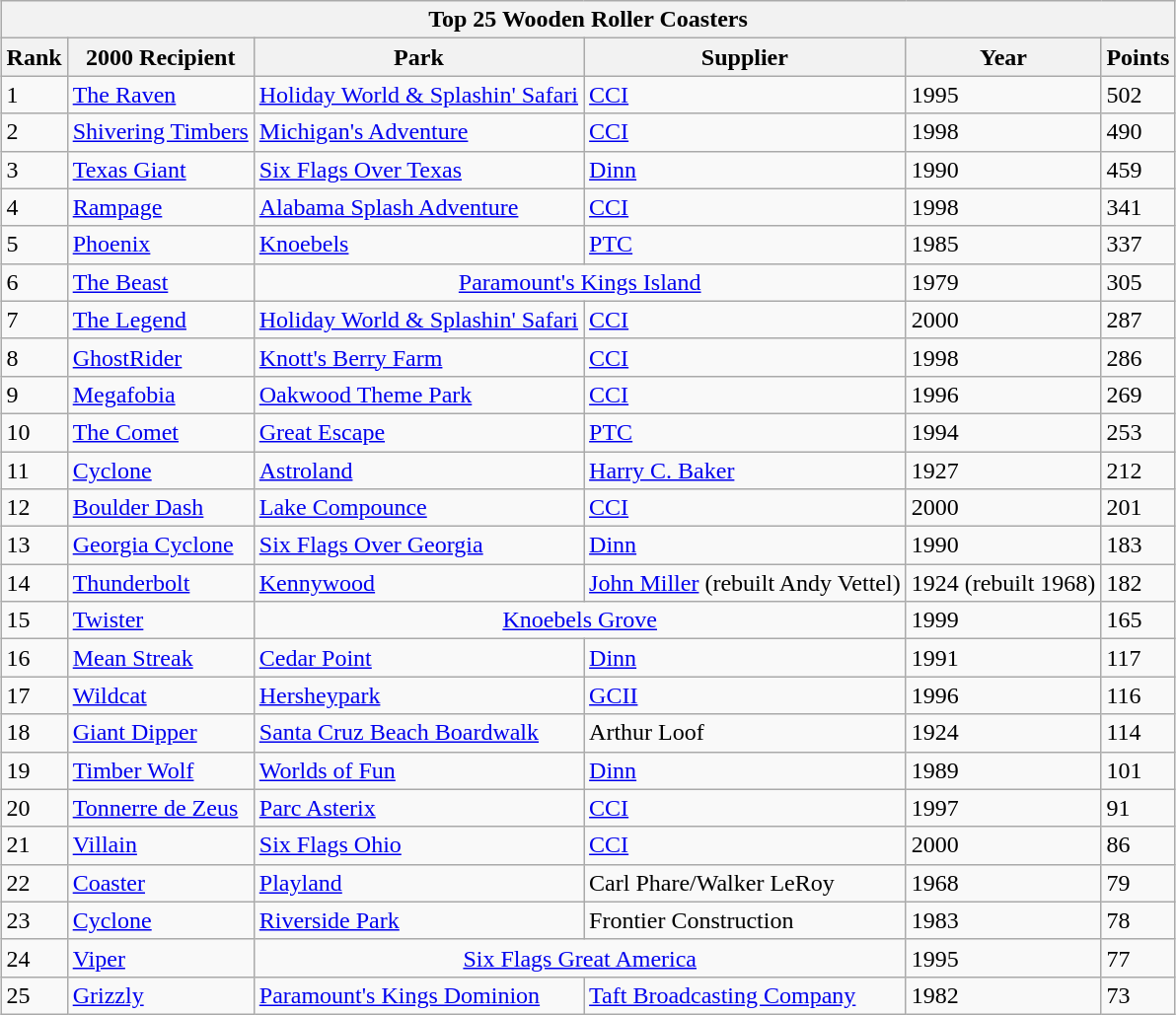<table class="wikitable" style="margin:1em auto;">
<tr>
<th colspan="500"><strong>Top 25 Wooden Roller Coasters</strong></th>
</tr>
<tr>
<th>Rank</th>
<th>2000 Recipient</th>
<th>Park</th>
<th>Supplier</th>
<th>Year</th>
<th>Points</th>
</tr>
<tr>
<td>1</td>
<td><a href='#'>The Raven</a></td>
<td><a href='#'>Holiday World & Splashin' Safari</a></td>
<td><a href='#'>CCI</a></td>
<td>1995</td>
<td>502</td>
</tr>
<tr>
<td>2</td>
<td><a href='#'>Shivering Timbers</a></td>
<td><a href='#'>Michigan's Adventure</a></td>
<td><a href='#'>CCI</a></td>
<td>1998</td>
<td>490</td>
</tr>
<tr>
<td>3</td>
<td><a href='#'>Texas Giant</a></td>
<td><a href='#'>Six Flags Over Texas</a></td>
<td><a href='#'>Dinn</a></td>
<td>1990</td>
<td>459</td>
</tr>
<tr>
<td>4</td>
<td><a href='#'>Rampage</a></td>
<td><a href='#'>Alabama Splash Adventure</a></td>
<td><a href='#'>CCI</a></td>
<td>1998</td>
<td>341</td>
</tr>
<tr>
<td>5</td>
<td><a href='#'>Phoenix</a></td>
<td><a href='#'>Knoebels</a></td>
<td><a href='#'>PTC</a></td>
<td>1985</td>
<td>337</td>
</tr>
<tr>
<td>6</td>
<td><a href='#'>The Beast</a></td>
<td colspan="2" style="text-align:center;"><a href='#'>Paramount's Kings Island</a></td>
<td>1979</td>
<td>305</td>
</tr>
<tr>
<td>7</td>
<td><a href='#'>The Legend</a></td>
<td><a href='#'>Holiday World & Splashin' Safari</a></td>
<td><a href='#'>CCI</a></td>
<td>2000</td>
<td>287</td>
</tr>
<tr>
<td>8</td>
<td><a href='#'>GhostRider</a></td>
<td><a href='#'>Knott's Berry Farm</a></td>
<td><a href='#'>CCI</a></td>
<td>1998</td>
<td>286</td>
</tr>
<tr>
<td>9</td>
<td><a href='#'>Megafobia</a></td>
<td><a href='#'>Oakwood Theme Park</a></td>
<td><a href='#'>CCI</a></td>
<td>1996</td>
<td>269</td>
</tr>
<tr>
<td>10</td>
<td><a href='#'>The Comet</a></td>
<td><a href='#'>Great Escape</a></td>
<td><a href='#'>PTC</a></td>
<td>1994</td>
<td>253</td>
</tr>
<tr>
<td>11</td>
<td><a href='#'>Cyclone</a></td>
<td><a href='#'>Astroland</a></td>
<td><a href='#'>Harry C. Baker</a></td>
<td>1927</td>
<td>212</td>
</tr>
<tr>
<td>12</td>
<td><a href='#'>Boulder Dash</a></td>
<td><a href='#'>Lake Compounce</a></td>
<td><a href='#'>CCI</a></td>
<td>2000</td>
<td>201</td>
</tr>
<tr>
<td>13</td>
<td><a href='#'>Georgia Cyclone</a></td>
<td><a href='#'>Six Flags Over Georgia</a></td>
<td><a href='#'>Dinn</a></td>
<td>1990</td>
<td>183</td>
</tr>
<tr>
<td>14</td>
<td><a href='#'>Thunderbolt</a></td>
<td><a href='#'>Kennywood</a></td>
<td><a href='#'>John Miller</a> (rebuilt Andy Vettel)</td>
<td>1924 (rebuilt 1968)</td>
<td>182</td>
</tr>
<tr>
<td>15</td>
<td><a href='#'>Twister</a></td>
<td colspan="2" style="text-align:center;"><a href='#'>Knoebels Grove</a></td>
<td>1999</td>
<td>165</td>
</tr>
<tr>
<td>16</td>
<td><a href='#'>Mean Streak</a></td>
<td><a href='#'>Cedar Point</a></td>
<td><a href='#'>Dinn</a></td>
<td>1991</td>
<td>117</td>
</tr>
<tr>
<td>17</td>
<td><a href='#'>Wildcat</a></td>
<td><a href='#'>Hersheypark</a></td>
<td><a href='#'>GCII</a></td>
<td>1996</td>
<td>116</td>
</tr>
<tr>
<td>18</td>
<td><a href='#'>Giant Dipper</a></td>
<td><a href='#'>Santa Cruz Beach Boardwalk</a></td>
<td>Arthur Loof</td>
<td>1924</td>
<td>114</td>
</tr>
<tr>
<td>19</td>
<td><a href='#'>Timber Wolf</a></td>
<td><a href='#'>Worlds of Fun</a></td>
<td><a href='#'>Dinn</a></td>
<td>1989</td>
<td>101</td>
</tr>
<tr>
<td>20</td>
<td><a href='#'>Tonnerre de Zeus</a></td>
<td><a href='#'>Parc Asterix</a></td>
<td><a href='#'>CCI</a></td>
<td>1997</td>
<td>91</td>
</tr>
<tr>
<td>21</td>
<td><a href='#'>Villain</a></td>
<td><a href='#'>Six Flags Ohio</a></td>
<td><a href='#'>CCI</a></td>
<td>2000</td>
<td>86</td>
</tr>
<tr>
<td>22</td>
<td><a href='#'>Coaster</a></td>
<td><a href='#'>Playland</a></td>
<td>Carl Phare/Walker LeRoy</td>
<td>1968</td>
<td>79</td>
</tr>
<tr>
<td>23</td>
<td><a href='#'>Cyclone</a></td>
<td><a href='#'>Riverside Park</a></td>
<td>Frontier Construction</td>
<td>1983</td>
<td>78</td>
</tr>
<tr>
<td>24</td>
<td><a href='#'>Viper</a></td>
<td colspan="2" style="text-align:center;"><a href='#'>Six Flags Great America</a></td>
<td>1995</td>
<td>77</td>
</tr>
<tr>
<td>25</td>
<td><a href='#'>Grizzly</a></td>
<td><a href='#'>Paramount's Kings Dominion</a></td>
<td><a href='#'>Taft Broadcasting Company</a></td>
<td>1982</td>
<td>73</td>
</tr>
</table>
